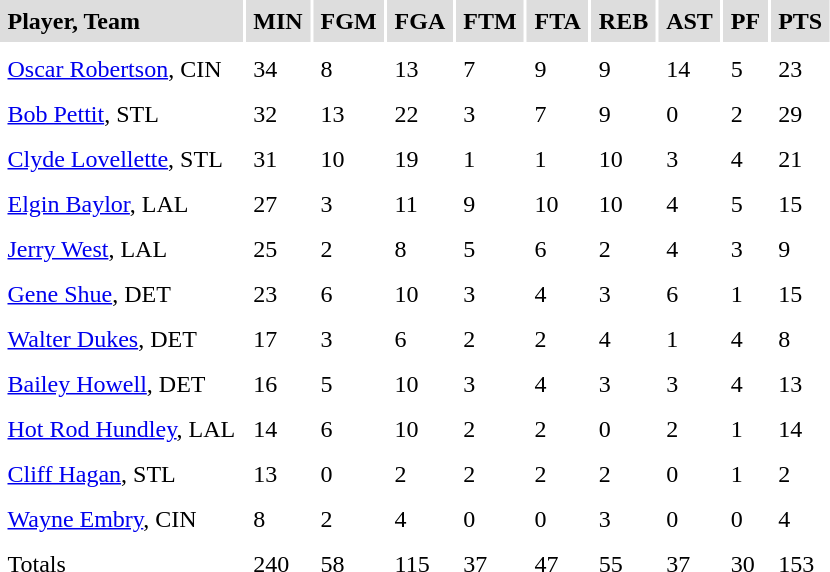<table cellpadding=5>
<tr bgcolor="#dddddd">
<td><strong>Player, Team</strong></td>
<td><strong>MIN</strong></td>
<td><strong>FGM</strong></td>
<td><strong>FGA</strong></td>
<td><strong>FTM</strong></td>
<td><strong>FTA</strong></td>
<td><strong>REB</strong></td>
<td><strong>AST</strong></td>
<td><strong>PF</strong></td>
<td><strong>PTS</strong></td>
</tr>
<tr bgcolor="#eeeeee">
</tr>
<tr>
<td><a href='#'>Oscar Robertson</a>, CIN</td>
<td>34</td>
<td>8</td>
<td>13</td>
<td>7</td>
<td>9</td>
<td>9</td>
<td>14</td>
<td>5</td>
<td>23</td>
</tr>
<tr>
<td><a href='#'>Bob Pettit</a>, STL</td>
<td>32</td>
<td>13</td>
<td>22</td>
<td>3</td>
<td>7</td>
<td>9</td>
<td>0</td>
<td>2</td>
<td>29</td>
</tr>
<tr>
<td><a href='#'>Clyde Lovellette</a>, STL</td>
<td>31</td>
<td>10</td>
<td>19</td>
<td>1</td>
<td>1</td>
<td>10</td>
<td>3</td>
<td>4</td>
<td>21</td>
</tr>
<tr>
<td><a href='#'>Elgin Baylor</a>, LAL</td>
<td>27</td>
<td>3</td>
<td>11</td>
<td>9</td>
<td>10</td>
<td>10</td>
<td>4</td>
<td>5</td>
<td>15</td>
</tr>
<tr>
<td><a href='#'>Jerry West</a>, LAL</td>
<td>25</td>
<td>2</td>
<td>8</td>
<td>5</td>
<td>6</td>
<td>2</td>
<td>4</td>
<td>3</td>
<td>9</td>
</tr>
<tr>
<td><a href='#'>Gene Shue</a>, DET</td>
<td>23</td>
<td>6</td>
<td>10</td>
<td>3</td>
<td>4</td>
<td>3</td>
<td>6</td>
<td>1</td>
<td>15</td>
</tr>
<tr>
<td><a href='#'>Walter Dukes</a>, DET</td>
<td>17</td>
<td>3</td>
<td>6</td>
<td>2</td>
<td>2</td>
<td>4</td>
<td>1</td>
<td>4</td>
<td>8</td>
</tr>
<tr>
<td><a href='#'>Bailey Howell</a>, DET</td>
<td>16</td>
<td>5</td>
<td>10</td>
<td>3</td>
<td>4</td>
<td>3</td>
<td>3</td>
<td>4</td>
<td>13</td>
</tr>
<tr>
<td><a href='#'>Hot Rod Hundley</a>, LAL</td>
<td>14</td>
<td>6</td>
<td>10</td>
<td>2</td>
<td>2</td>
<td>0</td>
<td>2</td>
<td>1</td>
<td>14</td>
</tr>
<tr>
<td><a href='#'>Cliff Hagan</a>, STL</td>
<td>13</td>
<td>0</td>
<td>2</td>
<td>2</td>
<td>2</td>
<td>2</td>
<td>0</td>
<td>1</td>
<td>2</td>
</tr>
<tr>
<td><a href='#'>Wayne Embry</a>, CIN</td>
<td>8</td>
<td>2</td>
<td>4</td>
<td>0</td>
<td>0</td>
<td>3</td>
<td>0</td>
<td>0</td>
<td>4</td>
</tr>
<tr>
<td>Totals</td>
<td>240</td>
<td>58</td>
<td>115</td>
<td>37</td>
<td>47</td>
<td>55</td>
<td>37</td>
<td>30</td>
<td>153</td>
</tr>
<tr>
</tr>
</table>
